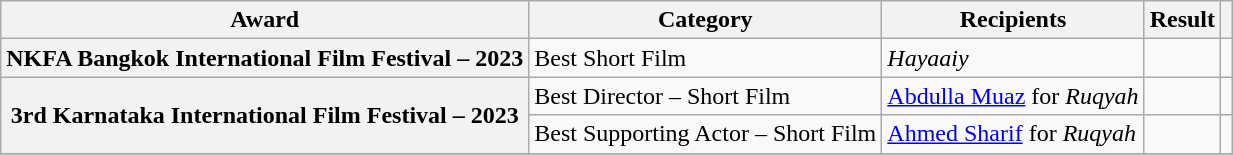<table class="wikitable plainrowheaders sortable">
<tr>
<th scope="col">Award</th>
<th scope="col">Category</th>
<th scope="col">Recipients</th>
<th scope="col">Result</th>
<th scope="col" class="unsortable"></th>
</tr>
<tr>
<th scope="row">NKFA Bangkok International Film Festival – 2023</th>
<td>Best Short Film</td>
<td><em>Hayaaiy</em></td>
<td></td>
<td style="text-align:center;"></td>
</tr>
<tr>
<th scope="row" rowspan="2">3rd Karnataka International Film Festival – 2023</th>
<td>Best Director – Short Film</td>
<td><a href='#'>Abdulla Muaz</a> for <em>Ruqyah</em></td>
<td></td>
<td style="text-align:center;"></td>
</tr>
<tr>
<td>Best Supporting Actor – Short Film</td>
<td><a href='#'>Ahmed Sharif</a> for <em>Ruqyah</em></td>
<td></td>
<td style="text-align:center;"></td>
</tr>
<tr>
</tr>
</table>
